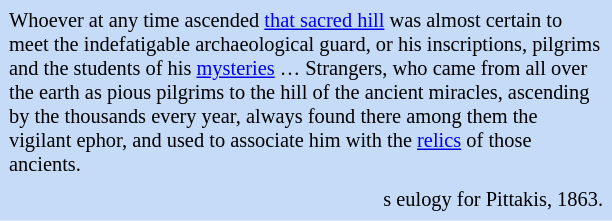<table class="toccolours" style="float: right; margin-left: 1em; font-size: 85%; background:#c6dbf7; color:black; width:30em; max-width: 40%;" cellspacing="5">
<tr>
<td style="text-align: left;">Whoever at any time ascended <a href='#'>that sacred hill</a> was almost certain to meet the indefatigable archaeological guard, or his inscriptions, pilgrims and the students of his <a href='#'>mysteries</a> … Strangers, who came from all over the earth as pious pilgrims to the hill of the ancient miracles, ascending by the thousands every year, always found there among them the vigilant ephor, and used to associate him with the <a href='#'>relics</a> of those ancients.</td>
</tr>
<tr>
<td style="text-align: right;">s eulogy for Pittakis, 1863.</td>
</tr>
</table>
